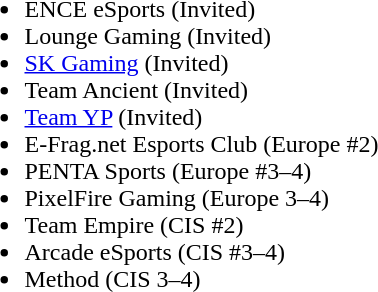<table cellspacing="30">
<tr>
<td valign="top" width="560px"><br><ul><li>ENCE eSports (Invited)</li><li>Lounge Gaming (Invited)</li><li><a href='#'>SK Gaming</a> (Invited)</li><li>Team Ancient (Invited)</li><li><a href='#'>Team YP</a> (Invited)</li><li>E-Frag.net Esports Club (Europe #2)</li><li>PENTA Sports (Europe #3–4)</li><li>PixelFire Gaming (Europe 3–4)</li><li>Team Empire (CIS #2)</li><li>Arcade eSports (CIS #3–4)</li><li>Method (CIS 3–4)</li></ul></td>
</tr>
<tr>
</tr>
</table>
